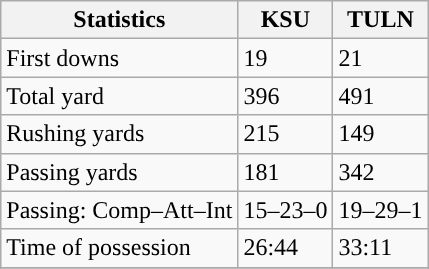<table class="wikitable" style="float: left;">
<tr>
<th>Statistics</th>
<th>KSU</th>
<th>TULN</th>
</tr>
<tr>
<td>First downs</td>
<td>19</td>
<td>21</td>
</tr>
<tr>
<td>Total yard</td>
<td>396</td>
<td>491</td>
</tr>
<tr>
<td>Rushing yards</td>
<td>215</td>
<td>149</td>
</tr>
<tr>
<td>Passing yards</td>
<td>181</td>
<td>342</td>
</tr>
<tr>
<td>Passing: Comp–Att–Int</td>
<td>15–23–0</td>
<td>19–29–1</td>
</tr>
<tr>
<td>Time of possession</td>
<td>26:44</td>
<td>33:11</td>
</tr>
<tr>
</tr>
</table>
